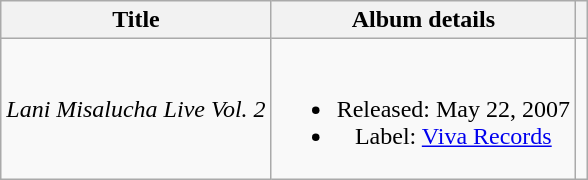<table class="wikitable plainrowheaders" style="text-align:center;">
<tr>
<th scope="col">Title</th>
<th scope="col">Album details</th>
<th scope="col"></th>
</tr>
<tr>
<td><em>Lani Misalucha Live Vol. 2</em></td>
<td><br><ul><li>Released: May 22, 2007</li><li>Label: <a href='#'>Viva Records</a></li></ul></td>
<td></td>
</tr>
</table>
